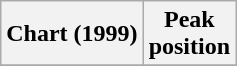<table class="wikitable sortable plainrowheaders" style="text-align:center">
<tr>
<th>Chart (1999)</th>
<th>Peak<br>position</th>
</tr>
<tr>
</tr>
</table>
